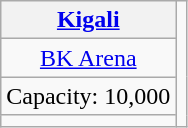<table class="wikitable" style="text-align:center;">
<tr>
<th><a href='#'>Kigali</a></th>
<td rowspan="4"></td>
</tr>
<tr>
<td><a href='#'>BK Arena</a></td>
</tr>
<tr>
<td>Capacity: 10,000</td>
</tr>
<tr>
<td></td>
</tr>
</table>
